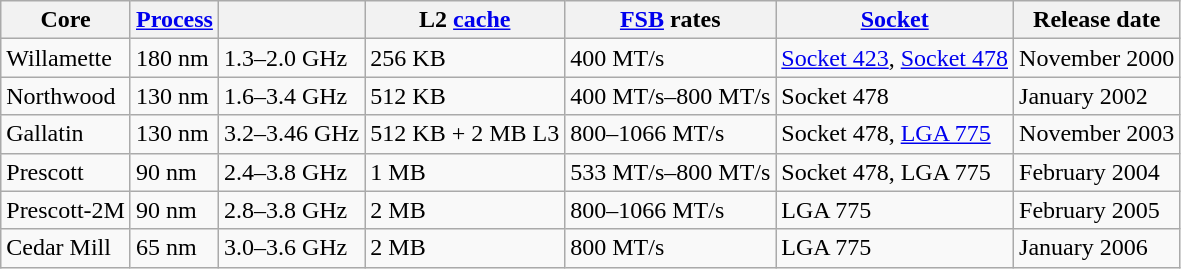<table class=wikitable>
<tr>
<th>Core</th>
<th><a href='#'>Process</a></th>
<th></th>
<th>L2 <a href='#'>cache</a></th>
<th><a href='#'>FSB</a> rates</th>
<th><a href='#'>Socket</a></th>
<th>Release date</th>
</tr>
<tr>
<td>Willamette</td>
<td>180 nm</td>
<td>1.3–2.0 GHz</td>
<td>256 KB</td>
<td>400 MT/s</td>
<td><a href='#'>Socket 423</a>, <a href='#'>Socket 478</a></td>
<td>November 2000</td>
</tr>
<tr>
<td>Northwood</td>
<td>130 nm</td>
<td>1.6–3.4 GHz</td>
<td>512 KB</td>
<td>400 MT/s–800 MT/s</td>
<td>Socket 478</td>
<td>January 2002</td>
</tr>
<tr>
<td>Gallatin</td>
<td>130 nm</td>
<td>3.2–3.46 GHz</td>
<td>512 KB + 2 MB L3</td>
<td>800–1066 MT/s</td>
<td>Socket 478, <a href='#'>LGA 775</a></td>
<td>November 2003</td>
</tr>
<tr>
<td>Prescott</td>
<td>90 nm</td>
<td>2.4–3.8 GHz</td>
<td>1 MB</td>
<td>533 MT/s–800 MT/s</td>
<td>Socket 478, LGA 775</td>
<td>February 2004</td>
</tr>
<tr>
<td>Prescott-2M</td>
<td>90 nm</td>
<td>2.8–3.8 GHz</td>
<td>2 MB</td>
<td>800–1066 MT/s</td>
<td>LGA 775</td>
<td>February 2005</td>
</tr>
<tr>
<td>Cedar Mill</td>
<td>65 nm</td>
<td>3.0–3.6 GHz</td>
<td>2 MB</td>
<td>800 MT/s</td>
<td>LGA 775</td>
<td>January 2006</td>
</tr>
</table>
